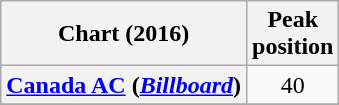<table class="wikitable sortable plainrowheaders" style="text-align:center">
<tr>
<th>Chart (2016)</th>
<th>Peak <br> position</th>
</tr>
<tr>
<th scope="row"><a href='#'>Canada AC</a> (<a href='#'><em>Billboard</em></a>)</th>
<td>40</td>
</tr>
<tr>
</tr>
<tr>
</tr>
</table>
